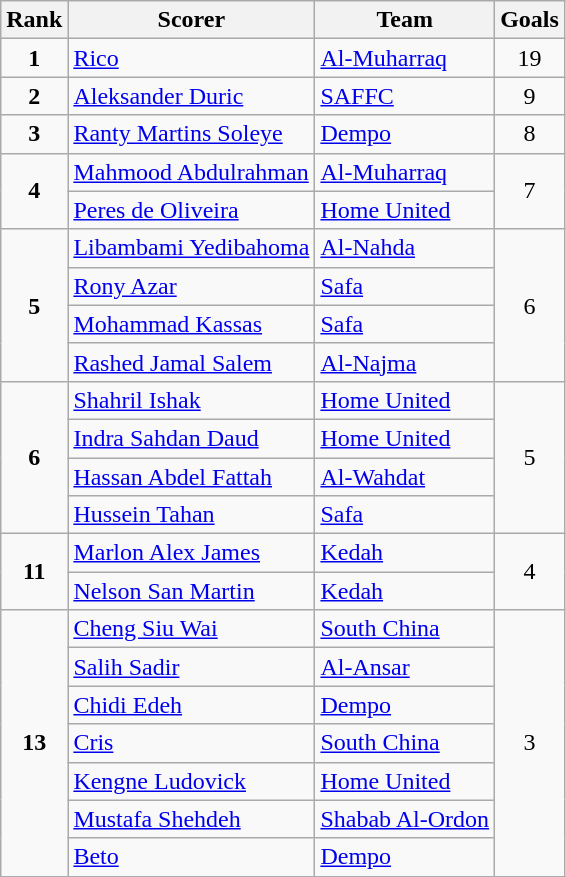<table class="wikitable">
<tr>
<th>Rank</th>
<th>Scorer</th>
<th>Team</th>
<th>Goals</th>
</tr>
<tr>
<td align="center"><strong>1</strong></td>
<td> <a href='#'>Rico</a></td>
<td> <a href='#'>Al-Muharraq</a></td>
<td align="center">19</td>
</tr>
<tr>
<td align="center"><strong>2</strong></td>
<td> <a href='#'>Aleksander Duric</a></td>
<td> <a href='#'>SAFFC</a></td>
<td align="center">9</td>
</tr>
<tr>
<td align="center"><strong>3</strong></td>
<td> <a href='#'>Ranty Martins Soleye</a></td>
<td> <a href='#'>Dempo</a></td>
<td align="center">8</td>
</tr>
<tr>
<td rowspan="2" align="center"><strong>4</strong></td>
<td> <a href='#'>Mahmood Abdulrahman</a></td>
<td> <a href='#'>Al-Muharraq</a></td>
<td rowspan="2" align="center">7</td>
</tr>
<tr>
<td> <a href='#'>Peres de Oliveira</a></td>
<td> <a href='#'>Home United</a></td>
</tr>
<tr>
<td rowspan="4" align="center"><strong>5</strong></td>
<td> <a href='#'>Libambami Yedibahoma</a></td>
<td> <a href='#'>Al-Nahda</a></td>
<td rowspan="4" align="center">6</td>
</tr>
<tr>
<td> <a href='#'>Rony Azar</a></td>
<td> <a href='#'>Safa</a></td>
</tr>
<tr>
<td> <a href='#'>Mohammad Kassas</a></td>
<td> <a href='#'>Safa</a></td>
</tr>
<tr>
<td> <a href='#'>Rashed Jamal Salem</a></td>
<td> <a href='#'>Al-Najma</a></td>
</tr>
<tr>
<td rowspan="4" align="center"><strong>6</strong></td>
<td> <a href='#'>Shahril Ishak</a></td>
<td> <a href='#'>Home United</a></td>
<td rowspan="4" align="center">5</td>
</tr>
<tr>
<td> <a href='#'>Indra Sahdan Daud</a></td>
<td> <a href='#'>Home United</a></td>
</tr>
<tr>
<td> <a href='#'>Hassan Abdel Fattah</a></td>
<td> <a href='#'>Al-Wahdat</a></td>
</tr>
<tr>
<td> <a href='#'>Hussein Tahan</a></td>
<td> <a href='#'>Safa</a></td>
</tr>
<tr>
<td rowspan="2" align="center"><strong>11</strong></td>
<td> <a href='#'>Marlon Alex James</a></td>
<td> <a href='#'>Kedah</a></td>
<td rowspan="2" align="center">4</td>
</tr>
<tr>
<td> <a href='#'>Nelson San Martin</a></td>
<td> <a href='#'>Kedah</a></td>
</tr>
<tr>
<td rowspan="8" align="center"><strong>13</strong></td>
<td> <a href='#'>Cheng Siu Wai</a></td>
<td> <a href='#'>South China</a></td>
<td rowspan="7" align="center">3</td>
</tr>
<tr>
<td> <a href='#'>Salih Sadir</a></td>
<td> <a href='#'>Al-Ansar</a></td>
</tr>
<tr>
<td> <a href='#'>Chidi Edeh</a></td>
<td> <a href='#'>Dempo</a></td>
</tr>
<tr>
<td> <a href='#'>Cris</a></td>
<td> <a href='#'>South China</a></td>
</tr>
<tr>
<td> <a href='#'>Kengne Ludovick</a></td>
<td> <a href='#'>Home United</a></td>
</tr>
<tr>
<td> <a href='#'>Mustafa Shehdeh</a></td>
<td> <a href='#'>Shabab Al-Ordon</a></td>
</tr>
<tr>
<td> <a href='#'>Beto</a></td>
<td> <a href='#'>Dempo</a></td>
</tr>
</table>
